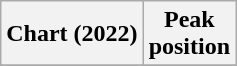<table class="wikitable sortable plainrowheaders">
<tr>
<th scope="col">Chart (2022)</th>
<th scope="col">Peak<br>position</th>
</tr>
<tr>
</tr>
</table>
